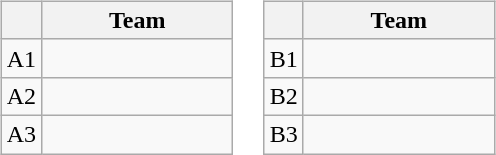<table>
<tr>
<td><br><table class="wikitable">
<tr>
<th></th>
<th width=120>Team</th>
</tr>
<tr>
<td align=center>A1</td>
<td></td>
</tr>
<tr>
<td align=center>A2</td>
<td></td>
</tr>
<tr>
<td align=center>A3</td>
<td></td>
</tr>
</table>
</td>
<td><br><table class="wikitable">
<tr>
<th></th>
<th width=120>Team</th>
</tr>
<tr>
<td align=center>B1</td>
<td></td>
</tr>
<tr>
<td align=center>B2</td>
<td></td>
</tr>
<tr>
<td align=center>B3</td>
<td></td>
</tr>
</table>
</td>
</tr>
</table>
